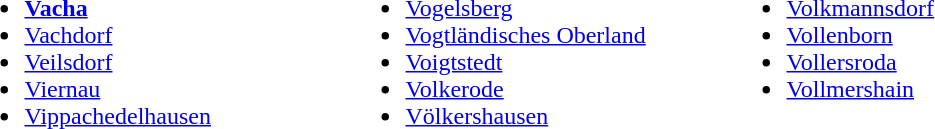<table>
<tr ---->
<td width="250" valign="top"><br><ul><li><strong><a href='#'>Vacha</a></strong></li><li><a href='#'>Vachdorf</a></li><li><a href='#'>Veilsdorf</a></li><li><a href='#'>Viernau</a></li><li><a href='#'>Vippachedelhausen</a></li></ul></td>
<td width="250" valign="top"><br><ul><li><a href='#'>Vogelsberg</a></li><li><a href='#'>Vogtländisches Oberland</a></li><li><a href='#'>Voigtstedt</a></li><li><a href='#'>Volkerode</a></li><li><a href='#'>Völkershausen</a></li></ul></td>
<td width="250" valign="top"><br><ul><li><a href='#'>Volkmannsdorf</a></li><li><a href='#'>Vollenborn</a></li><li><a href='#'>Vollersroda</a></li><li><a href='#'>Vollmershain</a></li></ul></td>
</tr>
</table>
